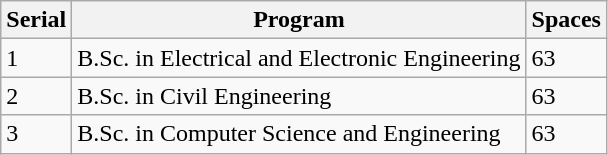<table class="wikitable">
<tr>
<th>Serial</th>
<th>Program</th>
<th>Spaces</th>
</tr>
<tr>
<td>1</td>
<td>B.Sc. in Electrical and Electronic Engineering</td>
<td>63</td>
</tr>
<tr>
<td>2</td>
<td>B.Sc. in Civil Engineering</td>
<td>63</td>
</tr>
<tr>
<td>3</td>
<td>B.Sc. in Computer Science and Engineering</td>
<td>63</td>
</tr>
</table>
